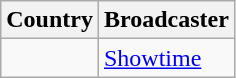<table class="wikitable">
<tr>
<th align=center>Country</th>
<th align=center>Broadcaster</th>
</tr>
<tr>
<td></td>
<td><a href='#'>Showtime</a></td>
</tr>
</table>
